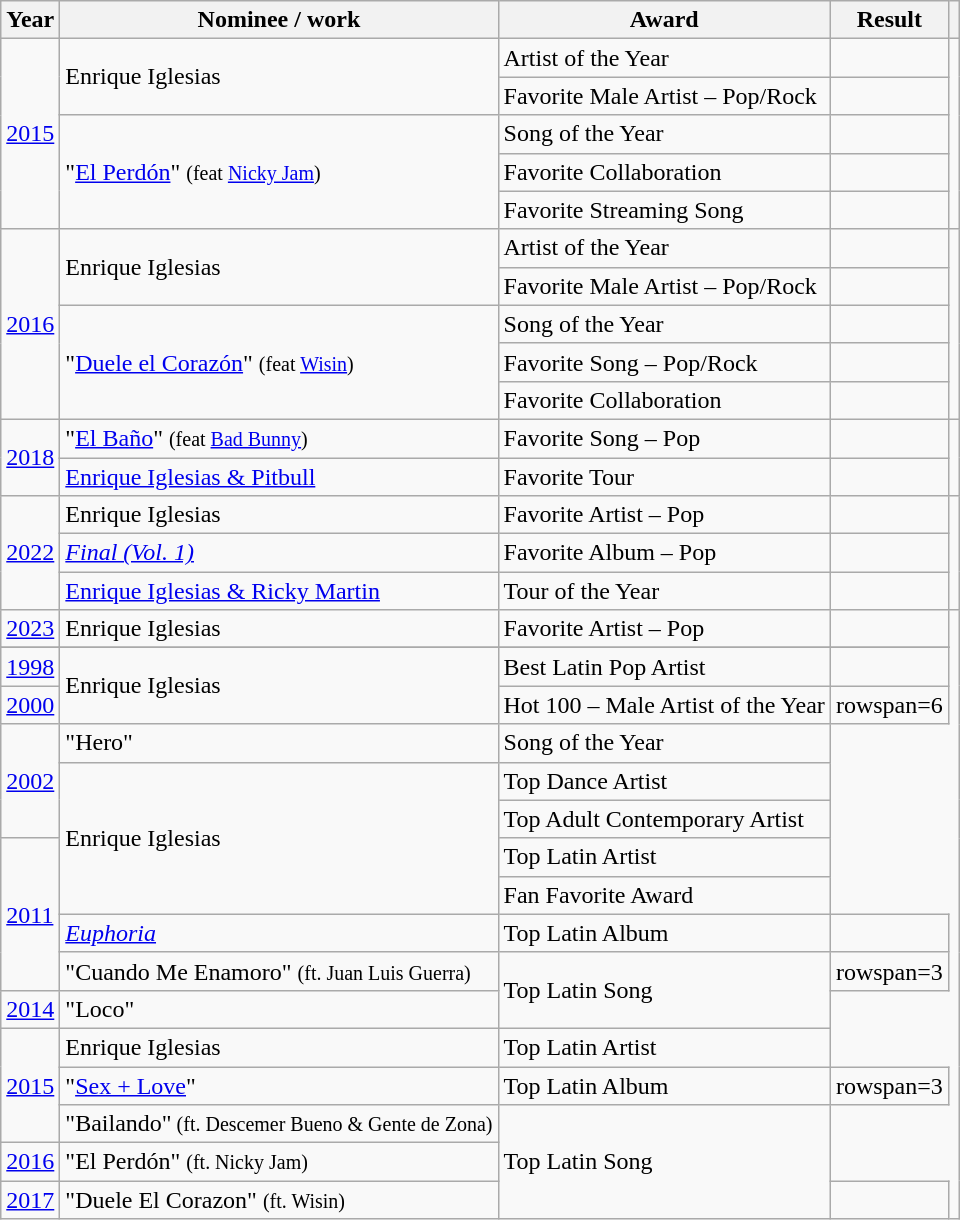<table class="wikitable">
<tr>
<th>Year</th>
<th>Nominee / work</th>
<th>Award</th>
<th>Result</th>
<th></th>
</tr>
<tr>
<td rowspan=5><a href='#'>2015</a></td>
<td rowspan=2>Enrique Iglesias</td>
<td>Artist of the Year</td>
<td></td>
<td rowspan=5></td>
</tr>
<tr>
<td>Favorite Male Artist – Pop/Rock</td>
<td></td>
</tr>
<tr>
<td rowspan=3>"<a href='#'>El Perdón</a>" <small>(feat <a href='#'>Nicky Jam</a>)</small></td>
<td>Song of the Year</td>
<td></td>
</tr>
<tr>
<td>Favorite Collaboration</td>
<td></td>
</tr>
<tr>
<td>Favorite Streaming Song</td>
<td></td>
</tr>
<tr>
<td rowspan=5><a href='#'>2016</a></td>
<td rowspan=2>Enrique Iglesias</td>
<td>Artist of the Year</td>
<td></td>
<td rowspan=5></td>
</tr>
<tr>
<td>Favorite Male Artist – Pop/Rock</td>
<td></td>
</tr>
<tr>
<td rowspan=3>"<a href='#'>Duele el Corazón</a>" <small>(feat <a href='#'>Wisin</a>)</small></td>
<td>Song of the Year</td>
<td></td>
</tr>
<tr>
<td>Favorite Song – Pop/Rock</td>
<td></td>
</tr>
<tr>
<td>Favorite Collaboration</td>
<td></td>
</tr>
<tr>
<td rowspan=2><a href='#'>2018</a></td>
<td>"<a href='#'>El Baño</a>" <small>(feat <a href='#'>Bad Bunny</a>)</small></td>
<td>Favorite Song – Pop</td>
<td></td>
<td rowspan=2></td>
</tr>
<tr>
<td><a href='#'>Enrique Iglesias & Pitbull</a></td>
<td>Favorite Tour</td>
<td></td>
</tr>
<tr>
<td rowspan=3><a href='#'>2022</a></td>
<td>Enrique Iglesias</td>
<td>Favorite Artist – Pop</td>
<td></td>
<td rowspan=3></td>
</tr>
<tr>
<td><em><a href='#'>Final (Vol. 1)</a></em></td>
<td>Favorite Album – Pop</td>
<td></td>
</tr>
<tr>
<td><a href='#'>Enrique Iglesias & Ricky Martin</a></td>
<td>Tour of the Year</td>
<td></td>
</tr>
<tr>
<td><a href='#'>2023</a></td>
<td>Enrique Iglesias</td>
<td>Favorite Artist – Pop</td>
<td></td>
</tr>
<tr>
</tr>
<tr>
<td><a href='#'>1998</a></td>
<td rowspan=2>Enrique Iglesias</td>
<td>Best Latin Pop Artist</td>
<td></td>
</tr>
<tr>
<td><a href='#'>2000</a></td>
<td>Hot 100 – Male Artist of the Year</td>
<td>rowspan=6 </td>
</tr>
<tr>
<td rowspan=3><a href='#'>2002</a></td>
<td>"Hero"</td>
<td>Song of the Year</td>
</tr>
<tr>
<td rowspan=4>Enrique Iglesias</td>
<td>Top Dance Artist</td>
</tr>
<tr>
<td>Top Adult Contemporary Artist</td>
</tr>
<tr>
<td rowspan=4><a href='#'>2011</a></td>
<td>Top Latin Artist</td>
</tr>
<tr>
<td>Fan Favorite Award</td>
</tr>
<tr>
<td><em><a href='#'>Euphoria</a></em></td>
<td>Top Latin Album</td>
<td></td>
</tr>
<tr>
<td>"Cuando Me Enamoro" <small> (ft. Juan Luis Guerra)</small></td>
<td rowspan=2>Top Latin Song</td>
<td>rowspan=3 </td>
</tr>
<tr>
<td><a href='#'>2014</a></td>
<td>"Loco"</td>
</tr>
<tr>
<td rowspan=3><a href='#'>2015</a></td>
<td>Enrique Iglesias</td>
<td>Top Latin Artist</td>
</tr>
<tr>
<td>"<a href='#'>Sex + Love</a>"</td>
<td>Top Latin Album</td>
<td>rowspan=3 </td>
</tr>
<tr>
<td>"Bailando"<small> (ft. Descemer Bueno & Gente de Zona)</small></td>
<td rowspan=3>Top Latin Song</td>
</tr>
<tr>
<td><a href='#'>2016</a></td>
<td>"El Perdón" <small> (ft. Nicky Jam)</small></td>
</tr>
<tr>
<td><a href='#'>2017</a></td>
<td>"Duele El Corazon" <small>(ft. Wisin)</small></td>
<td></td>
</tr>
</table>
